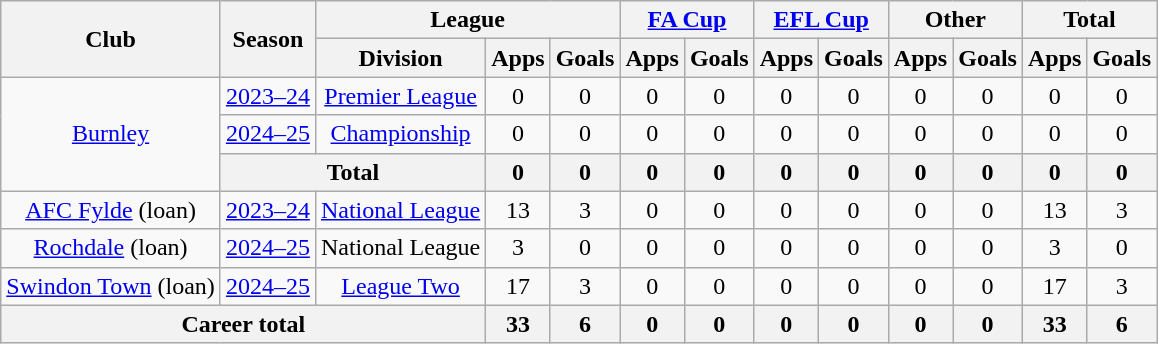<table class=wikitable style=text-align:center>
<tr>
<th rowspan=2>Club</th>
<th rowspan=2>Season</th>
<th colspan=3>League</th>
<th colspan=2><a href='#'>FA Cup</a></th>
<th colspan=2><a href='#'>EFL Cup</a></th>
<th colspan=2>Other</th>
<th colspan=2>Total</th>
</tr>
<tr>
<th>Division</th>
<th>Apps</th>
<th>Goals</th>
<th>Apps</th>
<th>Goals</th>
<th>Apps</th>
<th>Goals</th>
<th>Apps</th>
<th>Goals</th>
<th>Apps</th>
<th>Goals</th>
</tr>
<tr>
<td rowspan=3><a href='#'>Burnley</a></td>
<td><a href='#'>2023–24</a></td>
<td><a href='#'>Premier League</a></td>
<td>0</td>
<td>0</td>
<td>0</td>
<td>0</td>
<td>0</td>
<td>0</td>
<td>0</td>
<td>0</td>
<td>0</td>
<td>0</td>
</tr>
<tr>
<td><a href='#'>2024–25</a></td>
<td><a href='#'>Championship</a></td>
<td>0</td>
<td>0</td>
<td>0</td>
<td>0</td>
<td>0</td>
<td>0</td>
<td>0</td>
<td>0</td>
<td>0</td>
<td>0</td>
</tr>
<tr>
<th colspan="2">Total</th>
<th>0</th>
<th>0</th>
<th>0</th>
<th>0</th>
<th>0</th>
<th>0</th>
<th>0</th>
<th>0</th>
<th>0</th>
<th>0</th>
</tr>
<tr>
<td><a href='#'>AFC Fylde</a> (loan)</td>
<td><a href='#'>2023–24</a></td>
<td><a href='#'>National League</a></td>
<td>13</td>
<td>3</td>
<td>0</td>
<td>0</td>
<td>0</td>
<td>0</td>
<td>0</td>
<td>0</td>
<td>13</td>
<td>3</td>
</tr>
<tr>
<td><a href='#'>Rochdale</a> (loan)</td>
<td><a href='#'>2024–25</a></td>
<td>National League</td>
<td>3</td>
<td>0</td>
<td>0</td>
<td>0</td>
<td>0</td>
<td>0</td>
<td>0</td>
<td>0</td>
<td>3</td>
<td>0</td>
</tr>
<tr>
<td><a href='#'>Swindon Town</a> (loan)</td>
<td><a href='#'>2024–25</a></td>
<td><a href='#'>League Two</a></td>
<td>17</td>
<td>3</td>
<td>0</td>
<td>0</td>
<td>0</td>
<td>0</td>
<td>0</td>
<td>0</td>
<td>17</td>
<td>3</td>
</tr>
<tr>
<th colspan="3">Career total</th>
<th>33</th>
<th>6</th>
<th>0</th>
<th>0</th>
<th>0</th>
<th>0</th>
<th>0</th>
<th>0</th>
<th>33</th>
<th>6</th>
</tr>
</table>
